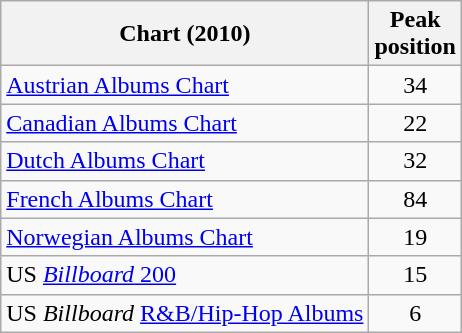<table class="wikitable sortable">
<tr>
<th>Chart (2010)</th>
<th>Peak<br>position</th>
</tr>
<tr>
<td><a href='#'>Austrian Albums Chart</a></td>
<td style="text-align:center;">34</td>
</tr>
<tr>
<td><a href='#'>Canadian Albums Chart</a></td>
<td style="text-align:center;">22</td>
</tr>
<tr>
<td><a href='#'>Dutch Albums Chart</a></td>
<td style="text-align:center;">32</td>
</tr>
<tr>
<td><a href='#'>French Albums Chart</a></td>
<td style="text-align:center;">84</td>
</tr>
<tr>
<td><a href='#'>Norwegian Albums Chart</a></td>
<td style="text-align:center;">19</td>
</tr>
<tr>
<td>US <a href='#'><em>Billboard</em> 200</a></td>
<td style="text-align:center;">15</td>
</tr>
<tr>
<td>US <em>Billboard</em> <a href='#'>R&B/Hip-Hop Albums</a></td>
<td style="text-align:center;">6</td>
</tr>
</table>
